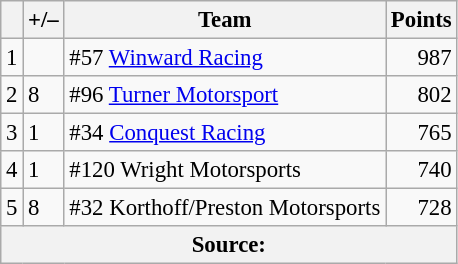<table class="wikitable" style="font-size: 95%;">
<tr>
<th scope="col"></th>
<th scope="col">+/–</th>
<th scope="col">Team</th>
<th scope="col">Points</th>
</tr>
<tr>
<td align=center>1</td>
<td align="left"></td>
<td>#57 <a href='#'>Winward Racing</a></td>
<td align=right>987</td>
</tr>
<tr>
<td align=center>2</td>
<td align="left"> 8</td>
<td>#96 <a href='#'>Turner Motorsport</a></td>
<td align=right>802</td>
</tr>
<tr>
<td align=center>3</td>
<td align="left"> 1</td>
<td>#34 <a href='#'>Conquest Racing</a></td>
<td align=right>765</td>
</tr>
<tr>
<td align=center>4</td>
<td align="left"> 1</td>
<td>#120 Wright Motorsports</td>
<td align=right>740</td>
</tr>
<tr>
<td align=center>5</td>
<td align="left"> 8</td>
<td>#32 Korthoff/Preston Motorsports</td>
<td align=right>728</td>
</tr>
<tr>
<th colspan=5>Source:</th>
</tr>
</table>
